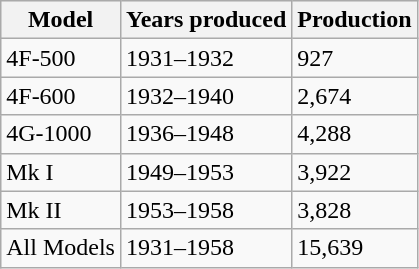<table class="wikitable">
<tr style="background:#efefef;">
<th>Model</th>
<th>Years produced</th>
<th>Production</th>
</tr>
<tr>
<td>4F-500</td>
<td>1931–1932</td>
<td>927</td>
</tr>
<tr>
<td>4F-600</td>
<td>1932–1940</td>
<td>2,674</td>
</tr>
<tr>
<td>4G-1000</td>
<td>1936–1948</td>
<td>4,288</td>
</tr>
<tr>
<td>Mk I</td>
<td>1949–1953</td>
<td>3,922</td>
</tr>
<tr>
<td>Mk II</td>
<td>1953–1958</td>
<td>3,828</td>
</tr>
<tr>
<td>All Models</td>
<td>1931–1958</td>
<td>15,639</td>
</tr>
</table>
